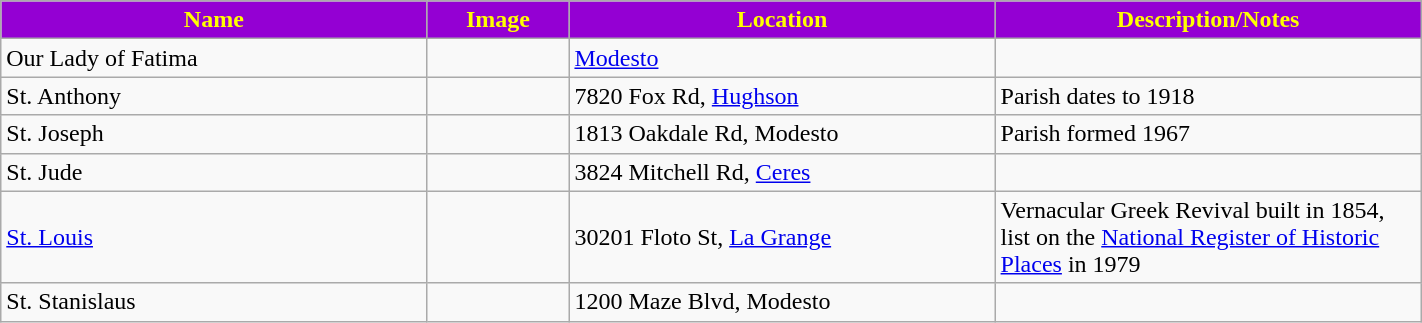<table class="wikitable sortable" style="width:75%">
<tr>
<th style="background:darkviolet; color:yellow;" width="30%"><strong>Name</strong></th>
<th style="background:darkviolet; color:yellow;" width="10%"><strong>Image</strong></th>
<th style="background:darkviolet; color:yellow;" width="30%"><strong>Location</strong></th>
<th style="background:darkviolet; color:yellow;" width="30"><strong>Description/Notes</strong></th>
</tr>
<tr>
<td>Our Lady of Fatima</td>
<td></td>
<td><a href='#'>Modesto</a></td>
<td></td>
</tr>
<tr>
<td>St. Anthony</td>
<td></td>
<td>7820 Fox Rd, <a href='#'>Hughson</a></td>
<td>Parish dates to 1918</td>
</tr>
<tr>
<td>St. Joseph</td>
<td></td>
<td>1813 Oakdale Rd, Modesto</td>
<td>Parish formed 1967</td>
</tr>
<tr>
<td>St. Jude</td>
<td></td>
<td>3824 Mitchell Rd, <a href='#'>Ceres</a></td>
<td></td>
</tr>
<tr>
<td><a href='#'>St. Louis</a></td>
<td></td>
<td>30201 Floto St, <a href='#'>La Grange</a></td>
<td>Vernacular Greek Revival built in 1854, list on the <a href='#'>National Register of Historic Places</a> in 1979</td>
</tr>
<tr>
<td>St. Stanislaus</td>
<td></td>
<td>1200 Maze Blvd, Modesto</td>
<td></td>
</tr>
</table>
